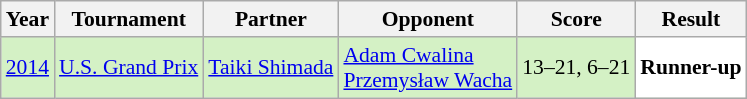<table class="sortable wikitable" style="font-size: 90%;">
<tr>
<th>Year</th>
<th>Tournament</th>
<th>Partner</th>
<th>Opponent</th>
<th>Score</th>
<th>Result</th>
</tr>
<tr style="background:#D4F1C5">
<td align="center"><a href='#'>2014</a></td>
<td align="left"><a href='#'>U.S. Grand Prix</a></td>
<td align="left"> <a href='#'>Taiki Shimada</a></td>
<td align="left"> <a href='#'>Adam Cwalina</a><br> <a href='#'>Przemysław Wacha</a></td>
<td align="left">13–21, 6–21</td>
<td style="text-align:left; background:white"> <strong>Runner-up</strong></td>
</tr>
</table>
